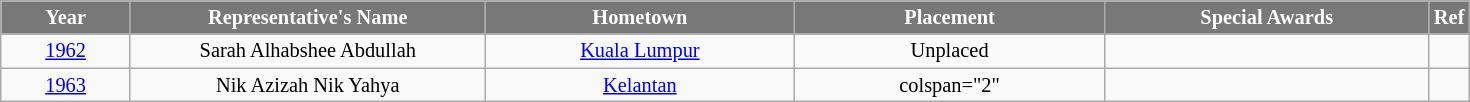<table class="wikitable sortable" style="font-size: 85%; text-align:center">
<tr>
<th width="80" style="background-color:#787878;color:#FFFFFF;">Year</th>
<th width="230" style="background-color:#787878;color:#FFFFFF;">Representative's Name</th>
<th width="200" style="background-color:#787878;color:#FFFFFF;">Hometown</th>
<th width="200" style="background-color:#787878;color:#FFFFFF;">Placement</th>
<th width="210" style="background-color:#787878;color:#FFFFFF;">Special Awards</th>
<th width="8" style="background-color:#787878;color:#FFFFFF;">Ref</th>
</tr>
<tr>
<td><a href='#'>1962</a></td>
<td>Sarah Alhabshee Abdullah</td>
<td><a href='#'>Kuala Lumpur</a></td>
<td>Unplaced</td>
<td></td>
<td></td>
</tr>
<tr>
<td><a href='#'>1963</a></td>
<td>Nik Azizah Nik Yahya</td>
<td><a href='#'>Kelantan</a></td>
<td>colspan="2" </td>
<td></td>
</tr>
</table>
